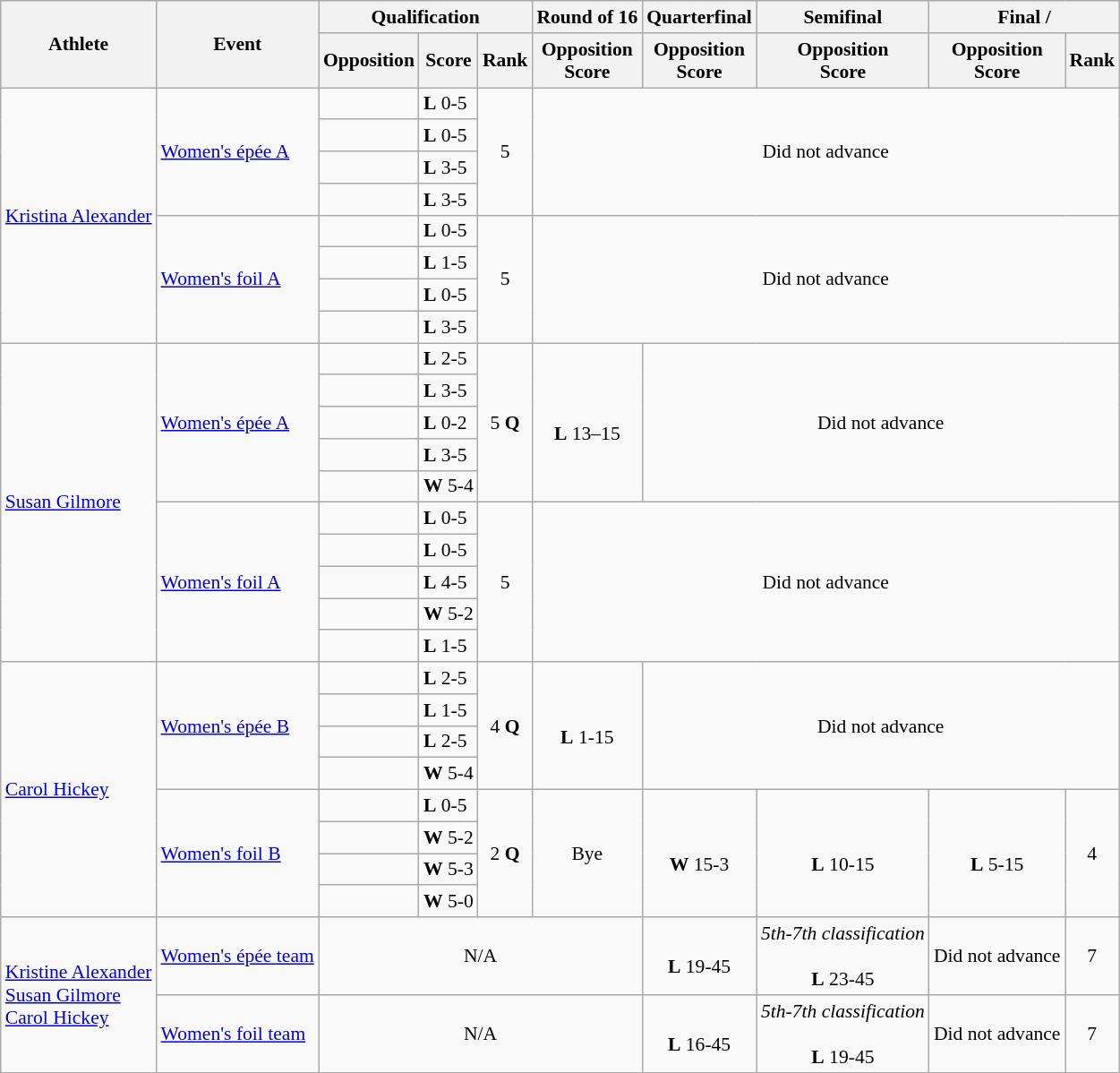<table class=wikitable style="font-size:90%">
<tr>
<th rowspan="2">Athlete</th>
<th rowspan="2">Event</th>
<th colspan="3">Qualification</th>
<th>Round of 16</th>
<th>Quarterfinal</th>
<th>Semifinal</th>
<th colspan="2">Final / </th>
</tr>
<tr>
<th>Opposition</th>
<th>Score</th>
<th>Rank</th>
<th>Opposition<br>Score</th>
<th>Opposition<br>Score</th>
<th>Opposition<br>Score</th>
<th>Opposition<br>Score</th>
<th>Rank</th>
</tr>
<tr>
<td rowspan=8><a href='#'>Kristina Alexander</a></td>
<td rowspan=4><a href='#'>Women's épée A</a></td>
<td></td>
<td><strong>L</strong> 0-5</td>
<td align="center" rowspan=4>5</td>
<td align="center" rowspan=4 colspan=5>Did not advance</td>
</tr>
<tr>
<td></td>
<td><strong>L</strong> 0-5</td>
</tr>
<tr>
<td></td>
<td><strong>L</strong> 3-5</td>
</tr>
<tr>
<td></td>
<td><strong>L</strong> 3-5</td>
</tr>
<tr>
<td rowspan=4><a href='#'>Women's foil A</a></td>
<td></td>
<td><strong>L</strong> 0-5</td>
<td align="center" rowspan=4>5</td>
<td align="center" rowspan=4 colspan=5>Did not advance</td>
</tr>
<tr>
<td></td>
<td><strong>L</strong> 1-5</td>
</tr>
<tr>
<td></td>
<td><strong>L</strong> 0-5</td>
</tr>
<tr>
<td></td>
<td><strong>L</strong> 3-5</td>
</tr>
<tr>
<td rowspan=10><a href='#'>Susan Gilmore</a></td>
<td rowspan=5><a href='#'>Women's épée A</a></td>
<td></td>
<td><strong>L</strong> 2-5</td>
<td align="center" rowspan=5>5 <strong>Q</strong></td>
<td align="center" rowspan=5><br><strong>L</strong> 13–15</td>
<td align="center" rowspan=5 colspan=4>Did not advance</td>
</tr>
<tr>
<td></td>
<td><strong>L</strong> 3-5</td>
</tr>
<tr>
<td></td>
<td><strong>L</strong> 0-2</td>
</tr>
<tr>
<td></td>
<td><strong>L</strong> 3-5</td>
</tr>
<tr>
<td></td>
<td><strong>W</strong> 5-4</td>
</tr>
<tr>
<td rowspan=5><a href='#'>Women's foil A</a></td>
<td></td>
<td><strong>L</strong> 0-5</td>
<td align="center" rowspan=5>5</td>
<td align="center" rowspan=5 colspan=5>Did not advance</td>
</tr>
<tr>
<td></td>
<td><strong>L</strong> 0-5</td>
</tr>
<tr>
<td></td>
<td><strong>L</strong> 4-5</td>
</tr>
<tr>
<td></td>
<td><strong>W</strong> 5-2</td>
</tr>
<tr>
<td></td>
<td><strong>L</strong> 1-5</td>
</tr>
<tr>
<td rowspan=8><a href='#'>Carol Hickey</a></td>
<td rowspan=4><a href='#'>Women's épée B</a></td>
<td></td>
<td><strong>L</strong> 2-5</td>
<td align="center" rowspan=4>4 <strong>Q</strong></td>
<td align="center" rowspan=4><br> <strong>L</strong> 1-15</td>
<td align="center" rowspan=4 colspan=4>Did not advance</td>
</tr>
<tr>
<td></td>
<td><strong>L</strong> 1-5</td>
</tr>
<tr>
<td></td>
<td><strong>L</strong> 2-5</td>
</tr>
<tr>
<td></td>
<td><strong>W</strong> 5-4</td>
</tr>
<tr>
<td rowspan=4><a href='#'>Women's foil B</a></td>
<td></td>
<td><strong>L</strong> 0-5</td>
<td align="center" rowspan=4>2 <strong>Q</strong></td>
<td align="center" rowspan=4>Bye</td>
<td align="center" rowspan=4><br> <strong>W</strong> 15-3</td>
<td align="center" rowspan=4><br> <strong>L</strong> 10-15</td>
<td align="center" rowspan=4><br> <strong>L</strong> 5-15</td>
<td align="center" rowspan=4>4</td>
</tr>
<tr>
<td></td>
<td><strong>W</strong> 5-2</td>
</tr>
<tr>
<td></td>
<td><strong>W</strong> 5-3</td>
</tr>
<tr>
<td></td>
<td><strong>W</strong> 5-0</td>
</tr>
<tr>
<td rowspan=2><a href='#'>Kristine Alexander</a><br> <a href='#'>Susan Gilmore</a><br> <a href='#'>Carol Hickey</a></td>
<td><a href='#'>Women's épée team</a></td>
<td align="center" colspan=4>N/A</td>
<td align="center"><br> <strong>L</strong> 19-45</td>
<td align="center"><em>5th-7th classification</em><br> <br> <strong>L</strong> 23-45</td>
<td align="center">Did not advance</td>
<td align="center">7</td>
</tr>
<tr>
<td><a href='#'>Women's foil team</a></td>
<td align="center" colspan=4>N/A</td>
<td align="center"><br> <strong>L</strong> 16-45</td>
<td align="center"><em>5th-7th classification</em><br> <br> <strong>L</strong> 19-45</td>
<td align="center">Did not advance</td>
<td align="center">7</td>
</tr>
</table>
